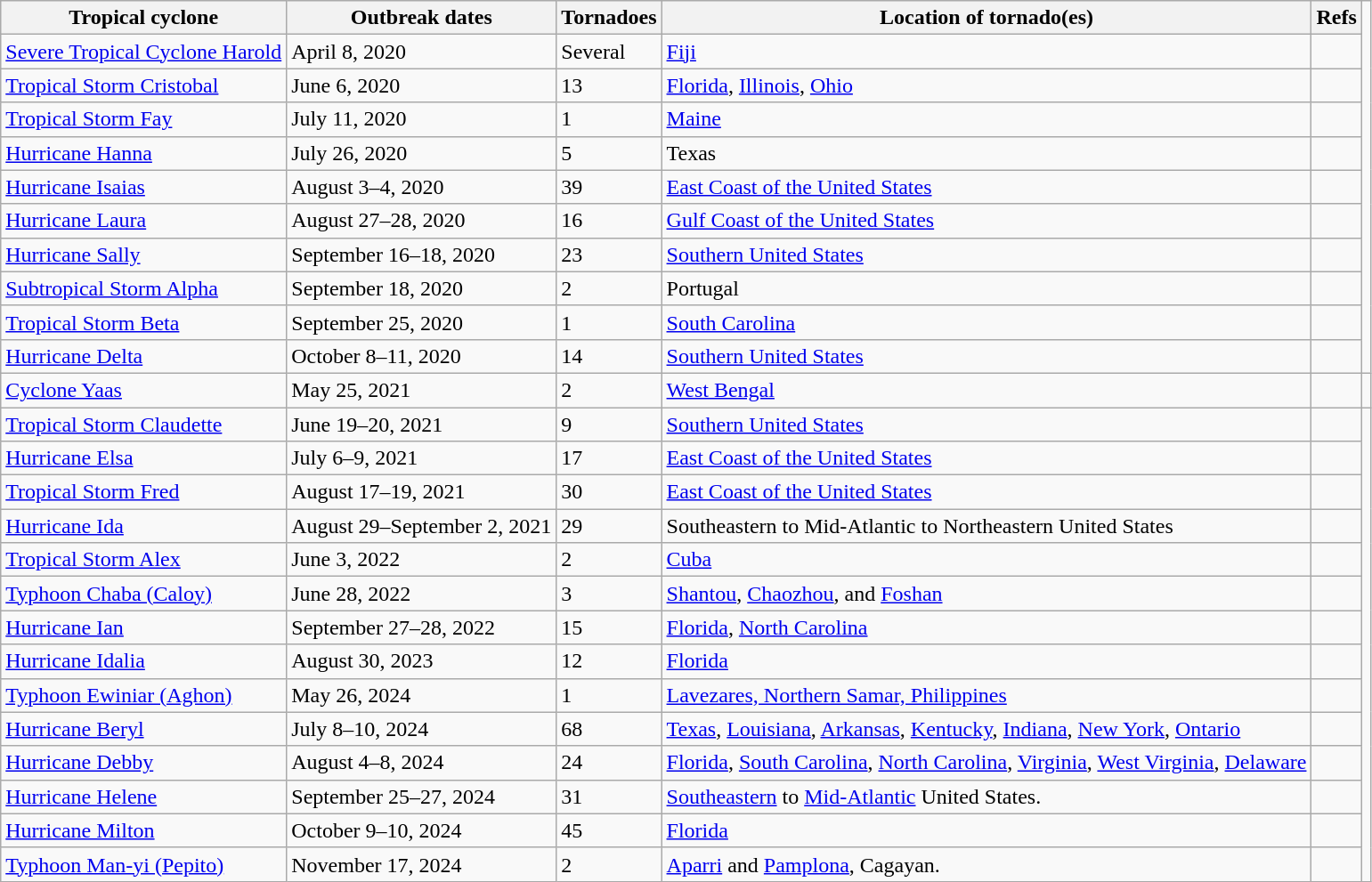<table class="wikitable">
<tr>
<th>Tropical cyclone</th>
<th>Outbreak dates</th>
<th>Tornadoes</th>
<th>Location of tornado(es)</th>
<th>Refs</th>
</tr>
<tr>
<td><a href='#'>Severe Tropical Cyclone Harold</a></td>
<td>April 8, 2020</td>
<td>Several</td>
<td><a href='#'>Fiji</a></td>
<td></td>
</tr>
<tr>
<td><a href='#'>Tropical Storm Cristobal</a></td>
<td>June 6, 2020</td>
<td>13</td>
<td><a href='#'>Florida</a>, <a href='#'>Illinois</a>, <a href='#'>Ohio</a></td>
<td></td>
</tr>
<tr>
<td><a href='#'>Tropical Storm Fay</a></td>
<td>July 11, 2020</td>
<td>1</td>
<td><a href='#'>Maine</a></td>
<td></td>
</tr>
<tr>
<td><a href='#'>Hurricane Hanna</a></td>
<td>July 26, 2020</td>
<td>5</td>
<td>Texas</td>
<td></td>
</tr>
<tr>
<td><a href='#'>Hurricane Isaias</a></td>
<td>August 3–4, 2020</td>
<td>39</td>
<td><a href='#'>East Coast of the United States</a></td>
<td></td>
</tr>
<tr>
<td><a href='#'>Hurricane Laura</a></td>
<td>August 27–28, 2020</td>
<td>16</td>
<td><a href='#'>Gulf Coast of the United States</a></td>
<td></td>
</tr>
<tr>
<td><a href='#'>Hurricane Sally</a></td>
<td>September 16–18, 2020</td>
<td>23</td>
<td><a href='#'>Southern United States</a></td>
<td></td>
</tr>
<tr>
<td><a href='#'>Subtropical Storm Alpha</a></td>
<td>September 18, 2020</td>
<td>2</td>
<td>Portugal</td>
<td></td>
</tr>
<tr>
<td><a href='#'>Tropical Storm Beta</a></td>
<td>September 25, 2020</td>
<td>1</td>
<td><a href='#'>South Carolina</a></td>
<td></td>
</tr>
<tr>
<td><a href='#'>Hurricane Delta</a></td>
<td>October 8–11, 2020</td>
<td>14</td>
<td><a href='#'>Southern United States</a></td>
<td></td>
</tr>
<tr>
<td><a href='#'>Cyclone Yaas</a></td>
<td>May 25, 2021</td>
<td>2</td>
<td><a href='#'>West Bengal</a></td>
<td></td>
<td></td>
</tr>
<tr>
<td><a href='#'>Tropical Storm Claudette</a></td>
<td>June 19–20, 2021</td>
<td>9</td>
<td><a href='#'>Southern United States</a></td>
<td></td>
</tr>
<tr>
<td><a href='#'>Hurricane Elsa</a></td>
<td>July 6–9, 2021</td>
<td>17</td>
<td><a href='#'>East Coast of the United States</a></td>
<td></td>
</tr>
<tr>
<td><a href='#'>Tropical Storm Fred</a></td>
<td>August 17–19, 2021</td>
<td>30</td>
<td><a href='#'>East Coast of the United States</a></td>
<td></td>
</tr>
<tr>
<td><a href='#'>Hurricane Ida</a></td>
<td>August 29–September 2, 2021</td>
<td>29</td>
<td>Southeastern to Mid-Atlantic to Northeastern United States</td>
<td></td>
</tr>
<tr>
<td><a href='#'>Tropical Storm Alex</a></td>
<td>June 3, 2022</td>
<td>2</td>
<td><a href='#'>Cuba</a></td>
<td></td>
</tr>
<tr>
<td><a href='#'>Typhoon Chaba (Caloy)</a></td>
<td>June 28, 2022</td>
<td>3</td>
<td><a href='#'>Shantou</a>, <a href='#'>Chaozhou</a>, and <a href='#'>Foshan</a></td>
<td></td>
</tr>
<tr>
<td><a href='#'>Hurricane Ian</a></td>
<td>September 27–28, 2022</td>
<td>15</td>
<td><a href='#'>Florida</a>, <a href='#'>North Carolina</a></td>
<td></td>
</tr>
<tr>
<td><a href='#'>Hurricane Idalia</a></td>
<td>August 30, 2023</td>
<td>12</td>
<td><a href='#'>Florida</a></td>
<td></td>
</tr>
<tr>
<td><a href='#'>Typhoon Ewiniar (Aghon)</a></td>
<td>May 26, 2024</td>
<td>1</td>
<td><a href='#'>Lavezares, Northern Samar, Philippines</a></td>
<td></td>
</tr>
<tr>
<td><a href='#'>Hurricane Beryl</a></td>
<td>July 8–10, 2024</td>
<td>68</td>
<td><a href='#'>Texas</a>, <a href='#'>Louisiana</a>, <a href='#'>Arkansas</a>, <a href='#'>Kentucky</a>, <a href='#'>Indiana</a>, <a href='#'>New York</a>, <a href='#'>Ontario</a></td>
<td></td>
</tr>
<tr>
<td><a href='#'>Hurricane Debby</a></td>
<td>August 4–8, 2024</td>
<td>24</td>
<td><a href='#'>Florida</a>, <a href='#'>South Carolina</a>, <a href='#'>North Carolina</a>, <a href='#'>Virginia</a>, <a href='#'>West Virginia</a>, <a href='#'>Delaware</a></td>
<td></td>
</tr>
<tr>
<td><a href='#'>Hurricane Helene</a></td>
<td>September 25–27, 2024</td>
<td>31</td>
<td><a href='#'>Southeastern</a> to <a href='#'>Mid-Atlantic</a> United States.</td>
<td></td>
</tr>
<tr>
<td><a href='#'>Hurricane Milton</a></td>
<td>October 9–10, 2024</td>
<td>45</td>
<td><a href='#'>Florida</a></td>
<td></td>
</tr>
<tr>
<td><a href='#'>Typhoon Man-yi (Pepito)</a></td>
<td>November 17, 2024</td>
<td>2</td>
<td><a href='#'>Aparri</a> and <a href='#'>Pamplona</a>, Cagayan.</td>
<td></td>
</tr>
</table>
